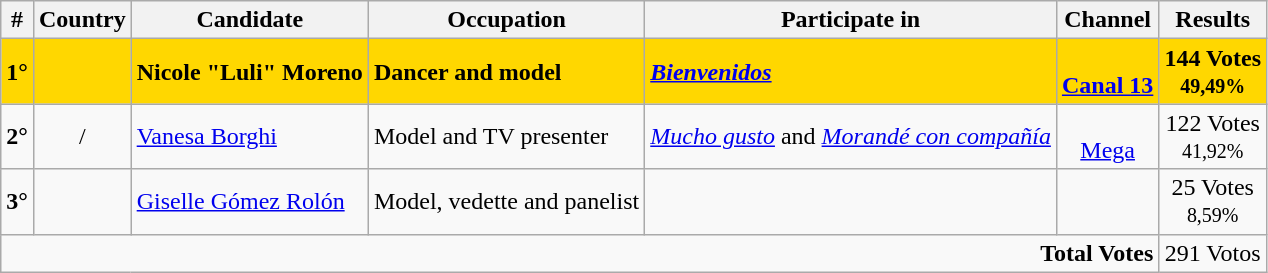<table class="wikitable">
<tr>
<th>#</th>
<th>Country</th>
<th>Candidate</th>
<th>Occupation</th>
<th>Participate in</th>
<th>Channel</th>
<th>Results</th>
</tr>
<tr>
<td style="background:gold;" align="right"><strong>1°</strong></td>
<td style="background:gold;" align="center"></td>
<td style="background:gold;" align="left"><strong>Nicole "Luli" Moreno</strong></td>
<td style="background:gold;" align="left"><strong>Dancer and model</strong></td>
<td style="background:gold;" align="left"><em><a href='#'><strong>Bienvenidos</strong></a></em></td>
<td style="background:gold;" align="center"><strong><br><a href='#'>Canal 13</a></strong></td>
<td style="background:gold;" align="center"><strong>144 Votes <br><small> 49,49%</small></strong></td>
</tr>
<tr>
<td style="background:" align="right"><strong>2°</strong></td>
<td style="background:" align="center"> / </td>
<td style="background:" align="left"><a href='#'>Vanesa Borghi</a></td>
<td style="background:" align="left">Model and TV presenter</td>
<td style="background:" align="left"><em><a href='#'>Mucho gusto</a></em> and <em><a href='#'>Morandé con compañía</a></em></td>
<td style="background:" align="center"><br><a href='#'>Mega</a></td>
<td style="background:" align="center">122 Votes <br><small> 41,92%</small></td>
</tr>
<tr>
<td style="background:" align=right><strong>3°</strong></td>
<td style="background:" align=center></td>
<td style="background:" align=left><a href='#'>Giselle Gómez Rolón</a></td>
<td style="background:" align=left>Model, vedette and panelist</td>
<td style="background:" align=left></td>
<td style="background:" align=center></td>
<td style="background:" align=center>25 Votes <br><small> 8,59%</small></td>
</tr>
<tr>
<td colspan="6" align=right><strong>Total Votes</strong></td>
<td style="background:;" align=center>291 Votos</td>
</tr>
</table>
